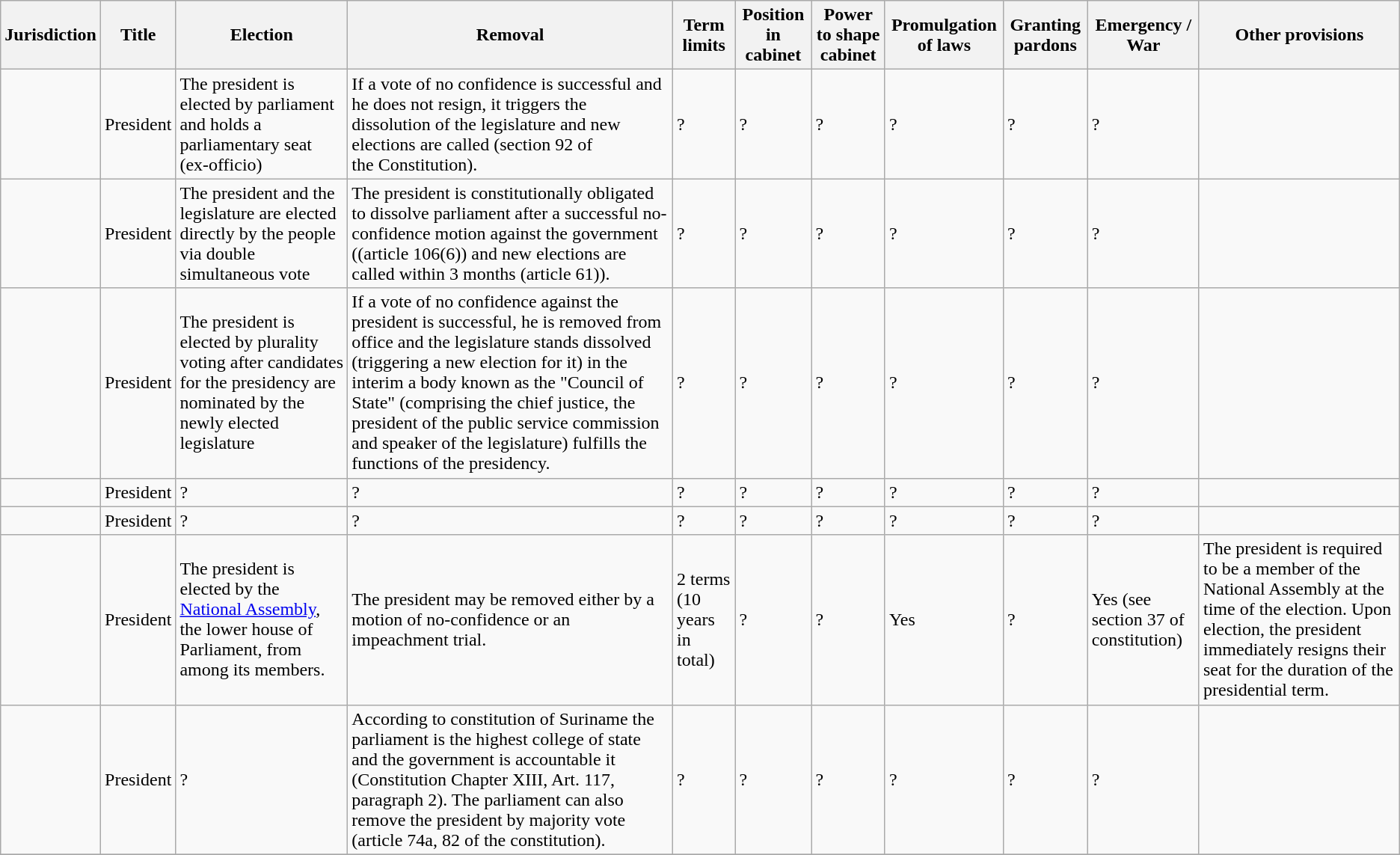<table class="wikitable sortable">
<tr>
<th>Jurisdiction</th>
<th>Title</th>
<th>Election</th>
<th>Removal</th>
<th>Term limits</th>
<th>Position in cabinet</th>
<th>Power to shape cabinet</th>
<th>Promulgation of laws</th>
<th>Granting pardons</th>
<th>Emergency / War</th>
<th>Other provisions</th>
</tr>
<tr>
<td></td>
<td>President</td>
<td>The president is elected by parliament and holds a parliamentary seat (ex-officio)</td>
<td>If a vote of no confidence is successful and he does not resign, it triggers the dissolution of the legislature and new elections are called (section 92 of the Constitution).</td>
<td>?</td>
<td>?</td>
<td>?</td>
<td>?</td>
<td>?</td>
<td>?</td>
<td></td>
</tr>
<tr>
<td></td>
<td>President</td>
<td>The president and the legislature are elected directly by the people via double simultaneous vote</td>
<td>The president is constitutionally obligated to dissolve parliament after a successful no-confidence motion against the government ((article 106(6)) and new elections are called within 3 months (article 61)).</td>
<td>?</td>
<td>?</td>
<td>?</td>
<td>?</td>
<td>?</td>
<td>?</td>
<td></td>
</tr>
<tr>
<td></td>
<td>President</td>
<td>The president is elected by plurality voting after candidates for the presidency are nominated by the newly elected legislature</td>
<td>If a vote of no confidence against the president is successful, he is removed from office and the legislature stands dissolved (triggering a new election for it) in the interim a body known as the "Council of State" (comprising the chief justice, the president of the public service commission and speaker of the legislature) fulfills the functions of the presidency.</td>
<td>?</td>
<td>?</td>
<td>?</td>
<td>?</td>
<td>?</td>
<td>?</td>
<td></td>
</tr>
<tr>
<td></td>
<td>President</td>
<td>?</td>
<td>?</td>
<td>?</td>
<td>?</td>
<td>?</td>
<td>?</td>
<td>?</td>
<td>?</td>
<td></td>
</tr>
<tr>
<td></td>
<td>President</td>
<td>?</td>
<td>?</td>
<td>?</td>
<td>?</td>
<td>?</td>
<td>?</td>
<td>?</td>
<td>?</td>
<td></td>
</tr>
<tr>
<td></td>
<td>President</td>
<td>The president is elected by the <a href='#'>National Assembly</a>, the lower house of Parliament, from among its members.</td>
<td>The president may be removed either by a motion of no-confidence or an impeachment trial.</td>
<td>2 terms (10 years in total)</td>
<td>?</td>
<td>?</td>
<td>Yes</td>
<td>?</td>
<td>Yes (see section 37 of constitution)</td>
<td>The president is required to be a member of the National Assembly at the time of the election. Upon election, the president immediately resigns their seat for the duration of the presidential term.</td>
</tr>
<tr>
<td></td>
<td>President</td>
<td>?</td>
<td>According to constitution of Suriname the parliament is the highest college of state and the government is accountable it (Constitution Chapter XIII, Art. 117, paragraph 2). The parliament can also remove the president by majority vote (article 74a, 82 of the constitution).</td>
<td>?</td>
<td>?</td>
<td>?</td>
<td>?</td>
<td>?</td>
<td>?</td>
<td></td>
</tr>
<tr>
</tr>
</table>
